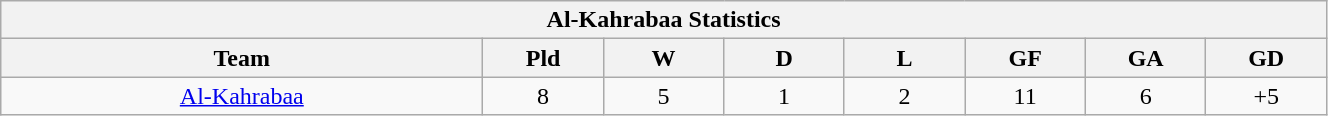<table width=70% class="wikitable" style="text-align:">
<tr>
<th colspan=9>Al-Kahrabaa Statistics</th>
</tr>
<tr>
<th width=20%>Team</th>
<th width=5%>Pld</th>
<th width=5%>W</th>
<th width=5%>D</th>
<th width=5%>L</th>
<th width=5%>GF</th>
<th width=5%>GA</th>
<th width=5%>GD</th>
</tr>
<tr align=center>
<td align=center> <a href='#'>Al-Kahrabaa</a></td>
<td>8</td>
<td>5</td>
<td>1</td>
<td>2</td>
<td>11</td>
<td>6</td>
<td>+5</td>
</tr>
</table>
